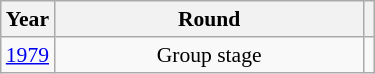<table class="wikitable" style="text-align: center; font-size:90%">
<tr>
<th>Year</th>
<th style="width:200px">Round</th>
<th></th>
</tr>
<tr>
<td><a href='#'>1979</a></td>
<td>Group stage</td>
<td></td>
</tr>
</table>
